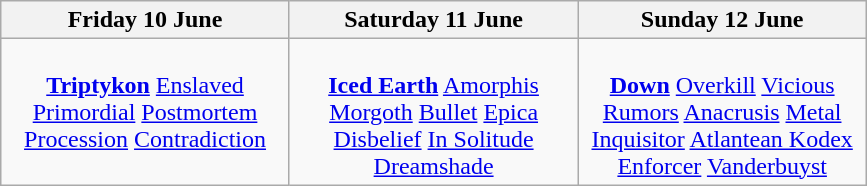<table class="wikitable">
<tr>
<th>Friday 10 June</th>
<th>Saturday 11 June</th>
<th>Sunday 12 June</th>
</tr>
<tr>
<td valign="top" align="center" width=185><br><strong><a href='#'>Triptykon</a></strong>
<a href='#'>Enslaved</a>
<a href='#'>Primordial</a>
<a href='#'>Postmortem</a>
<a href='#'>Procession</a>
<a href='#'>Contradiction</a></td>
<td valign="top" align="center" width=185><br><strong><a href='#'>Iced Earth</a></strong>
<a href='#'>Amorphis</a>
<a href='#'>Morgoth</a>
<a href='#'>Bullet</a>
<a href='#'>Epica</a>
<a href='#'>Disbelief</a>
<a href='#'>In Solitude</a>
<a href='#'>Dreamshade</a></td>
<td valign="top" align="center" width=185><br><strong><a href='#'>Down</a></strong>
<a href='#'>Overkill</a>
<a href='#'>Vicious Rumors</a>
<a href='#'>Anacrusis</a>
<a href='#'>Metal Inquisitor</a>
<a href='#'>Atlantean Kodex</a>
<a href='#'>Enforcer</a>
<a href='#'>Vanderbuyst</a></td>
</tr>
</table>
